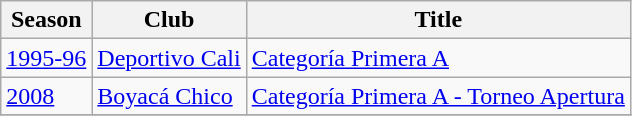<table class="wikitable">
<tr>
<th>Season</th>
<th>Club</th>
<th>Title</th>
</tr>
<tr>
<td><a href='#'>1995-96</a></td>
<td><a href='#'>Deportivo Cali</a></td>
<td><a href='#'>Categoría Primera A</a></td>
</tr>
<tr>
<td><a href='#'>2008</a></td>
<td><a href='#'>Boyacá Chico</a></td>
<td><a href='#'>Categoría Primera A - Torneo Apertura</a></td>
</tr>
<tr>
</tr>
</table>
